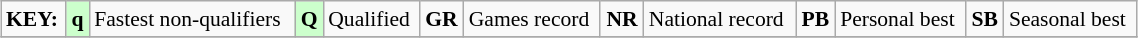<table class="wikitable" style="margin:0.5em auto; font-size:90%;position:relative;" width=60%>
<tr>
<td><strong>KEY:</strong></td>
<td bgcolor=ccffcc align=center><strong>q</strong></td>
<td>Fastest non-qualifiers</td>
<td bgcolor=ccffcc align=center><strong>Q</strong></td>
<td>Qualified</td>
<td align=center><strong>GR</strong></td>
<td>Games record</td>
<td align=center><strong>NR</strong></td>
<td>National record</td>
<td align=center><strong>PB</strong></td>
<td>Personal best</td>
<td align=center><strong>SB</strong></td>
<td>Seasonal best</td>
</tr>
<tr>
</tr>
</table>
